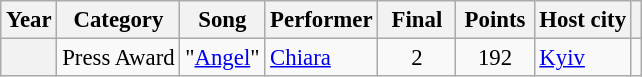<table class="wikitable plainrowheaders" style="font-size: 95%">
<tr>
<th>Year</th>
<th>Category</th>
<th>Song</th>
<th>Performer</th>
<th style="width:45px;">Final</th>
<th style="width:45px;">Points</th>
<th>Host city</th>
<th></th>
</tr>
<tr>
<th scope="row"></th>
<td>Press Award</td>
<td>"<a href='#'>Angel</a>"</td>
<td><a href='#'>Chiara</a></td>
<td style="text-align:center;">2</td>
<td style="text-align:center;">192</td>
<td> <a href='#'>Kyiv</a></td>
<td></td>
</tr>
</table>
